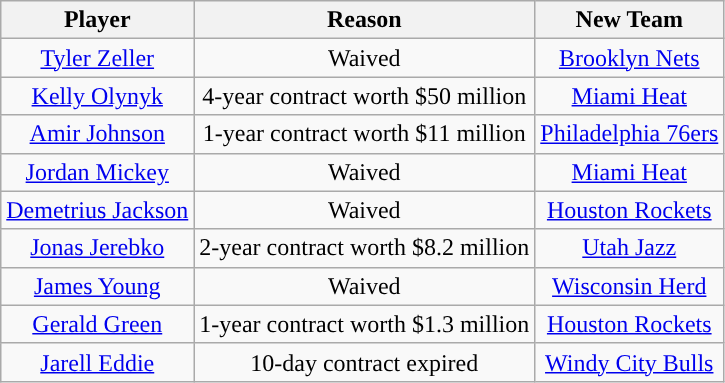<table class="wikitable sortable sortable">
<tr>
<th>Player</th>
<th>Reason</th>
<th>New Team</th>
</tr>
<tr style="text-align: center">
<td><a href='#'>Tyler Zeller</a></td>
<td>Waived</td>
<td><a href='#'>Brooklyn Nets</a></td>
</tr>
<tr style="text-align: center">
<td><a href='#'>Kelly Olynyk</a></td>
<td>4-year contract worth $50 million</td>
<td><a href='#'>Miami Heat</a></td>
</tr>
<tr style="text-align: center">
<td><a href='#'>Amir Johnson</a></td>
<td>1-year contract worth $11 million</td>
<td><a href='#'>Philadelphia 76ers</a></td>
</tr>
<tr style="text-align: center">
<td><a href='#'>Jordan Mickey</a></td>
<td>Waived</td>
<td><a href='#'>Miami Heat</a></td>
</tr>
<tr style="text-align: center">
<td><a href='#'>Demetrius Jackson</a></td>
<td>Waived</td>
<td><a href='#'>Houston Rockets</a></td>
</tr>
<tr style="text-align: center">
<td><a href='#'>Jonas Jerebko</a></td>
<td>2-year contract worth $8.2 million</td>
<td><a href='#'>Utah Jazz</a></td>
</tr>
<tr style="text-align: center">
<td><a href='#'>James Young</a></td>
<td>Waived</td>
<td><a href='#'>Wisconsin Herd</a></td>
</tr>
<tr style="text-align: center">
<td><a href='#'>Gerald Green</a></td>
<td>1-year contract worth $1.3 million</td>
<td><a href='#'>Houston Rockets</a></td>
</tr>
<tr style="text-align: center">
<td><a href='#'>Jarell Eddie</a></td>
<td>10-day contract expired</td>
<td><a href='#'>Windy City Bulls</a></td>
</tr>
</table>
